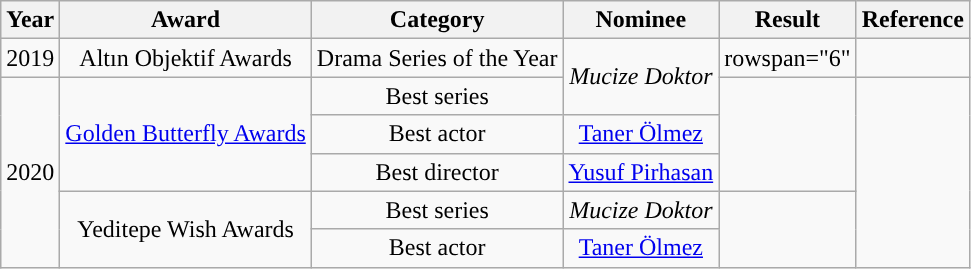<table class="wikitable" style="text-align:center;">
<tr>
<th>Year</th>
<th>Award</th>
<th>Category</th>
<th>Nominee</th>
<th>Result</th>
<th>Reference</th>
</tr>
<tr>
<td>2019</td>
<td>Altın Objektif Awards</td>
<td>Drama Series of the Year</td>
<td rowspan="2"><em>Mucize Doktor</em></td>
<td>rowspan="6" </td>
<td></td>
</tr>
<tr>
<td rowspan="5">2020</td>
<td rowspan="3"><a href='#'>Golden Butterfly Awards</a></td>
<td>Best series</td>
<td rowspan="3"></td>
</tr>
<tr>
<td>Best actor</td>
<td><a href='#'>Taner Ölmez</a></td>
</tr>
<tr>
<td>Best director</td>
<td><a href='#'>Yusuf Pirhasan</a></td>
</tr>
<tr>
<td rowspan="2">Yeditepe Wish Awards</td>
<td>Best series</td>
<td><em>Mucize Doktor</em></td>
<td rowspan="2"></td>
</tr>
<tr>
<td>Best actor</td>
<td><a href='#'>Taner Ölmez</a></td>
</tr>
</table>
